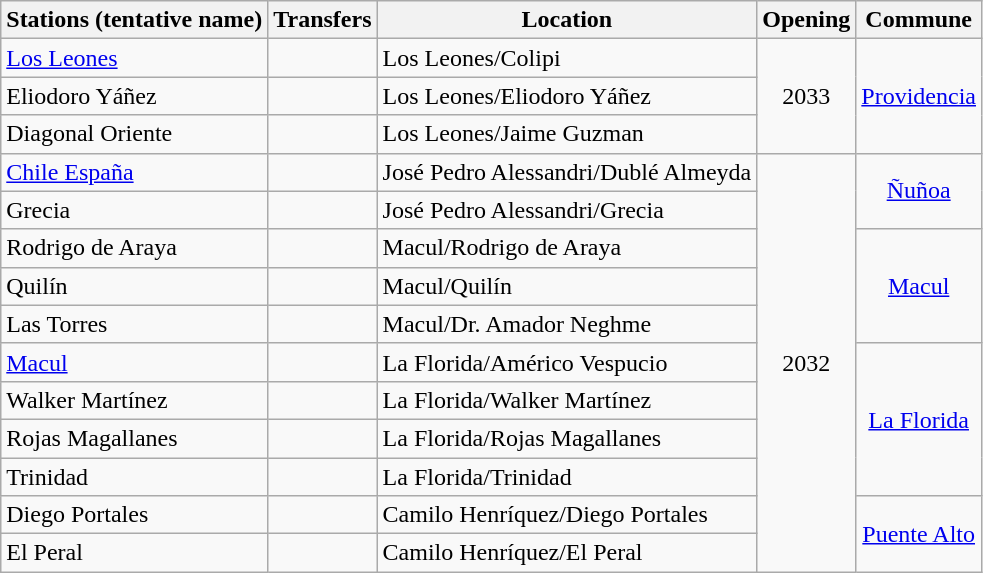<table class=wikitable>
<tr>
<th>Stations (tentative name)</th>
<th>Transfers</th>
<th>Location</th>
<th>Opening</th>
<th>Commune</th>
</tr>
<tr>
<td><a href='#'>Los Leones</a></td>
<td align=center> </td>
<td>Los Leones/Colipi</td>
<td rowspan="3" align="center">2033</td>
<td rowspan="3" align="center"><a href='#'>Providencia</a></td>
</tr>
<tr>
<td>Eliodoro Yáñez</td>
<td></td>
<td>Los Leones/Eliodoro Yáñez</td>
</tr>
<tr>
<td>Diagonal Oriente</td>
<td></td>
<td>Los Leones/Jaime Guzman</td>
</tr>
<tr>
<td><a href='#'>Chile España</a></td>
<td align=center></td>
<td>José Pedro Alessandri/Dublé Almeyda</td>
<td rowspan="11" align="center">2032</td>
<td rowspan="2" align="center"><a href='#'>Ñuñoa</a></td>
</tr>
<tr>
<td>Grecia</td>
<td></td>
<td>José Pedro Alessandri/Grecia</td>
</tr>
<tr>
<td>Rodrigo de Araya</td>
<td></td>
<td>Macul/Rodrigo de Araya</td>
<td rowspan="3" align="center"><a href='#'>Macul</a></td>
</tr>
<tr>
<td>Quilín</td>
<td></td>
<td>Macul/Quilín</td>
</tr>
<tr>
<td>Las Torres</td>
<td></td>
<td>Macul/Dr. Amador Neghme</td>
</tr>
<tr>
<td><a href='#'>Macul</a></td>
<td align=center></td>
<td>La Florida/Américo Vespucio</td>
<td rowspan="4" align="center"><a href='#'>La Florida</a></td>
</tr>
<tr>
<td>Walker Martínez</td>
<td></td>
<td>La Florida/Walker Martínez</td>
</tr>
<tr>
<td>Rojas Magallanes</td>
<td></td>
<td>La Florida/Rojas Magallanes</td>
</tr>
<tr>
<td>Trinidad</td>
<td></td>
<td>La Florida/Trinidad</td>
</tr>
<tr>
<td>Diego Portales</td>
<td></td>
<td>Camilo Henríquez/Diego Portales</td>
<td rowspan="2" align="center"><a href='#'>Puente Alto</a></td>
</tr>
<tr>
<td>El Peral</td>
<td></td>
<td>Camilo Henríquez/El Peral</td>
</tr>
</table>
